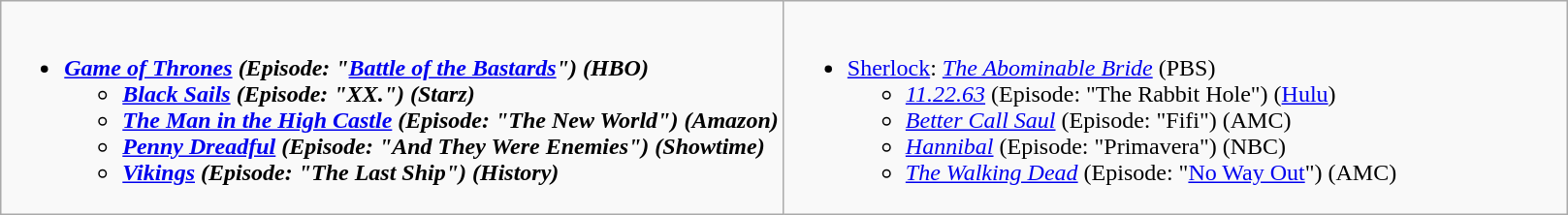<table class="wikitable">
<tr>
<td style="vertical-align:top;" width="50%"><br><ul><li><strong><em><a href='#'>Game of Thrones</a><em> (Episode: "<a href='#'>Battle of the Bastards</a>") (HBO)<strong><ul><li></em><a href='#'>Black Sails</a><em> (Episode: "XX.") (Starz)</li><li></em><a href='#'>The Man in the High Castle</a><em> (Episode: "The New World") (Amazon)</li><li></em><a href='#'>Penny Dreadful</a><em> (Episode: "And They Were Enemies") (Showtime)</li><li></em><a href='#'>Vikings</a><em> (Episode: "The Last Ship") (History)</li></ul></li></ul></td>
<td style="vertical-align:top;" width="50%"><br><ul><li></em></strong><a href='#'>Sherlock</a></em>: <em><a href='#'>The Abominable Bride</a></em> (PBS)</strong><ul><li><em><a href='#'>11.22.63</a></em> (Episode: "The Rabbit Hole") (<a href='#'>Hulu</a>)</li><li><em><a href='#'>Better Call Saul</a></em> (Episode: "Fifi") (AMC)</li><li><em><a href='#'>Hannibal</a></em> (Episode: "Primavera") (NBC)</li><li><em><a href='#'>The Walking Dead</a></em> (Episode: "<a href='#'>No Way Out</a>") (AMC)</li></ul></li></ul></td>
</tr>
</table>
